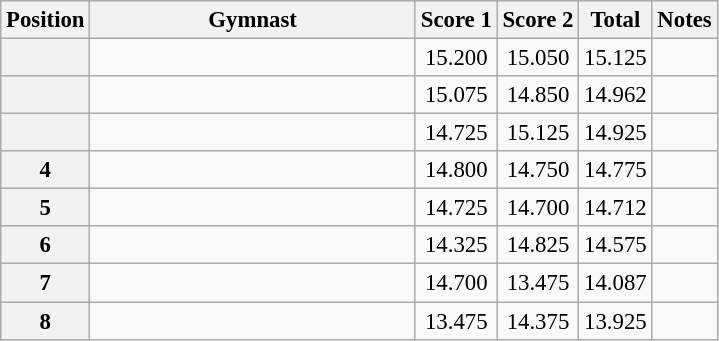<table class="wikitable sortable" style="text-align:center; font-size:95%">
<tr>
<th scope=col>Position</th>
<th scope=col width="210">Gymnast</th>
<th scope=col>Score 1</th>
<th scope=col>Score 2</th>
<th scope=col>Total</th>
<th scope=col>Notes</th>
</tr>
<tr>
<th scope=row></th>
<td align="left"></td>
<td>15.200</td>
<td>15.050</td>
<td>15.125</td>
<td></td>
</tr>
<tr>
<th scope=row></th>
<td align="left"></td>
<td>15.075</td>
<td>14.850</td>
<td>14.962</td>
<td></td>
</tr>
<tr>
<th scope=row></th>
<td align="left"></td>
<td>14.725</td>
<td>15.125</td>
<td>14.925</td>
<td></td>
</tr>
<tr>
<th scope=row>4</th>
<td align="left"></td>
<td>14.800</td>
<td>14.750</td>
<td>14.775</td>
<td></td>
</tr>
<tr>
<th scope=row>5</th>
<td align="left"></td>
<td>14.725</td>
<td>14.700</td>
<td>14.712</td>
<td></td>
</tr>
<tr>
<th scope=row>6</th>
<td align="left"></td>
<td>14.325</td>
<td>14.825</td>
<td>14.575</td>
<td></td>
</tr>
<tr>
<th scope=row>7</th>
<td align="left"></td>
<td>14.700</td>
<td>13.475</td>
<td>14.087</td>
<td></td>
</tr>
<tr>
<th scope=row>8</th>
<td align="left"></td>
<td>13.475</td>
<td>14.375</td>
<td>13.925</td>
<td></td>
</tr>
</table>
